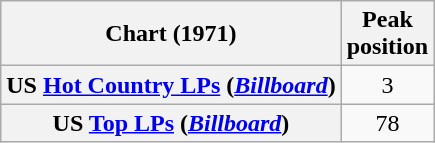<table class="wikitable plainrowheaders" style="text-align:center">
<tr>
<th scope="col">Chart (1971)</th>
<th scope="col">Peak<br>position</th>
</tr>
<tr>
<th scope = "row">US <a href='#'>Hot Country LPs</a> (<em><a href='#'>Billboard</a></em>)</th>
<td>3</td>
</tr>
<tr>
<th scope = "row">US <a href='#'>Top LPs</a> (<em><a href='#'>Billboard</a></em>)</th>
<td>78</td>
</tr>
</table>
